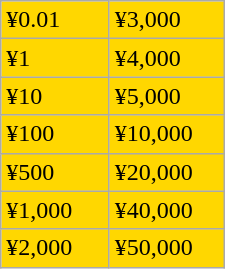<table class="wikitable" width="150px">
<tr>
<td width=65px bgcolor="gold">¥0.01</td>
<td bgcolor="gold">¥3,000</td>
</tr>
<tr>
<td bgcolor="gold">¥1</td>
<td bgcolor="gold">¥4,000</td>
</tr>
<tr>
<td bgcolor="gold">¥10</td>
<td bgcolor="gold">¥5,000</td>
</tr>
<tr>
<td bgcolor="gold">¥100</td>
<td bgcolor="gold">¥10,000</td>
</tr>
<tr>
<td bgcolor="gold">¥500</td>
<td bgcolor="gold">¥20,000</td>
</tr>
<tr>
<td bgcolor="gold">¥1,000</td>
<td bgcolor="gold">¥40,000</td>
</tr>
<tr>
<td bgcolor="gold">¥2,000</td>
<td bgcolor="gold">¥50,000</td>
</tr>
</table>
